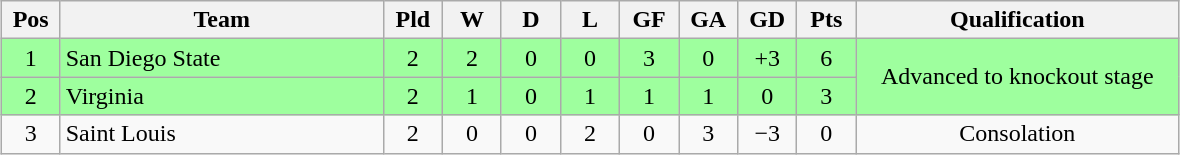<table class="wikitable" style="text-align:center; margin: 1em auto">
<tr>
<th style="width:2em">Pos</th>
<th style="width:13em">Team</th>
<th style="width:2em">Pld</th>
<th style="width:2em">W</th>
<th style="width:2em">D</th>
<th style="width:2em">L</th>
<th style="width:2em">GF</th>
<th style="width:2em">GA</th>
<th style="width:2em">GD</th>
<th style="width:2em">Pts</th>
<th style="width:13em">Qualification</th>
</tr>
<tr bgcolor="#9eff9e">
<td>1</td>
<td style="text-align:left">San Diego State</td>
<td>2</td>
<td>2</td>
<td>0</td>
<td>0</td>
<td>3</td>
<td>0</td>
<td>+3</td>
<td>6</td>
<td rowspan="2">Advanced to knockout stage</td>
</tr>
<tr bgcolor="#9eff9e">
<td>2</td>
<td style="text-align:left">Virginia</td>
<td>2</td>
<td>1</td>
<td>0</td>
<td>1</td>
<td>1</td>
<td>1</td>
<td>0</td>
<td>3</td>
</tr>
<tr>
<td>3</td>
<td style="text-align:left">Saint Louis</td>
<td>2</td>
<td>0</td>
<td>0</td>
<td>2</td>
<td>0</td>
<td>3</td>
<td>−3</td>
<td>0</td>
<td>Consolation</td>
</tr>
</table>
